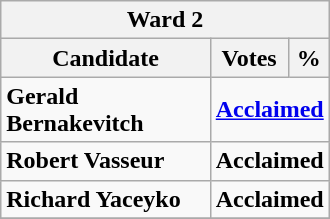<table class="wikitable" style="width:220px">
<tr>
<th colspan=3>Ward 2</th>
</tr>
<tr>
<th>Candidate</th>
<th>Votes</th>
<th>%</th>
</tr>
<tr>
<td><strong>Gerald Bernakevitch</strong></td>
<td colspan=2><strong><a href='#'>Acclaimed</a></strong></td>
</tr>
<tr>
<td><strong>Robert Vasseur</strong></td>
<td colspan=2><strong>Acclaimed</strong></td>
</tr>
<tr>
<td><strong>Richard Yaceyko</strong></td>
<td colspan=2><strong>Acclaimed</strong></td>
</tr>
<tr>
</tr>
</table>
